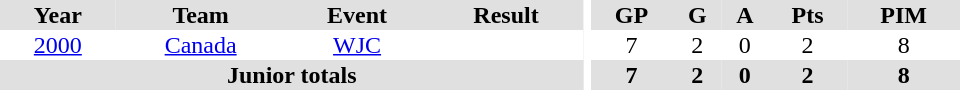<table border="0" cellpadding="1" cellspacing="0" ID="Table3" style="text-align:center; width:40em">
<tr ALIGN="center" bgcolor="#e0e0e0">
<th>Year</th>
<th>Team</th>
<th>Event</th>
<th>Result</th>
<th rowspan="99" bgcolor="#ffffff"></th>
<th>GP</th>
<th>G</th>
<th>A</th>
<th>Pts</th>
<th>PIM</th>
</tr>
<tr>
<td><a href='#'>2000</a></td>
<td><a href='#'>Canada</a></td>
<td><a href='#'>WJC</a></td>
<td></td>
<td>7</td>
<td>2</td>
<td>0</td>
<td>2</td>
<td>8</td>
</tr>
<tr bgcolor="#e0e0e0">
<th colspan="4">Junior totals</th>
<th>7</th>
<th>2</th>
<th>0</th>
<th>2</th>
<th>8</th>
</tr>
</table>
